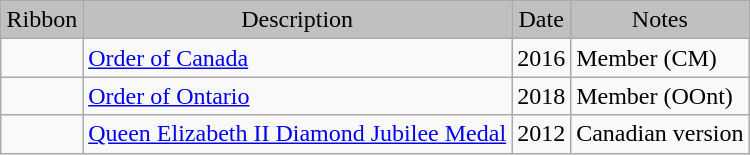<table class="wikitable" style="margin:auto;">
<tr style="background:silver; text-align:center;">
<td>Ribbon</td>
<td>Description</td>
<td>Date</td>
<td>Notes</td>
</tr>
<tr>
<td></td>
<td><a href='#'>Order of Canada</a></td>
<td>2016</td>
<td>Member (CM)</td>
</tr>
<tr>
<td></td>
<td><a href='#'>Order of Ontario</a></td>
<td>2018</td>
<td>Member (OOnt)</td>
</tr>
<tr>
<td></td>
<td><a href='#'>Queen Elizabeth II Diamond Jubilee Medal</a></td>
<td>2012</td>
<td>Canadian version</td>
</tr>
</table>
